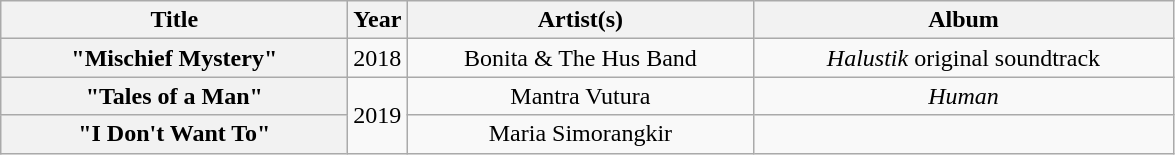<table class="wikitable plainrowheaders" style="text-align:center;">
<tr>
<th scope="col" style="width:14em;">Title</th>
<th scope="col" style="width:1em;">Year</th>
<th scope="col" style="width:14em;">Artist(s)</th>
<th scope="col" style="width:17em;">Album</th>
</tr>
<tr>
<th scope="row">"Mischief Mystery"</th>
<td>2018</td>
<td>Bonita & The Hus Band</td>
<td><em>Halustik</em> original soundtrack</td>
</tr>
<tr>
<th scope="row">"Tales of a Man"</th>
<td rowspan="2">2019</td>
<td>Mantra Vutura</td>
<td><em>Human</em></td>
</tr>
<tr>
<th scope="row">"I Don't Want To"</th>
<td>Maria Simorangkir</td>
<td></td>
</tr>
</table>
